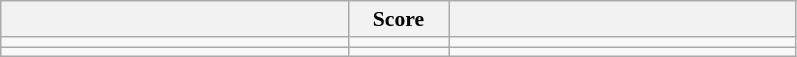<table class="wikitable" style="text-align:left; font-size:90%">
<tr>
<th width=225></th>
<th width=60>Score</th>
<th width=225></th>
</tr>
<tr>
<td><strong></strong></td>
<td align=center><strong> </strong></td>
<td></td>
</tr>
<tr>
<td><strong></strong></td>
<td align=center><strong> </strong></td>
<td></td>
</tr>
</table>
